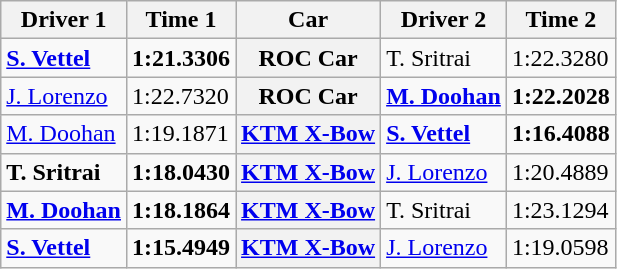<table class="wikitable">
<tr>
<th>Driver 1</th>
<th>Time 1</th>
<th>Car</th>
<th>Driver 2</th>
<th>Time 2</th>
</tr>
<tr>
<td><strong> <a href='#'>S. Vettel</a></strong></td>
<td><strong>1:21.3306</strong></td>
<th>ROC Car</th>
<td> T. Sritrai</td>
<td>1:22.3280</td>
</tr>
<tr>
<td> <a href='#'>J. Lorenzo</a></td>
<td>1:22.7320</td>
<th>ROC Car</th>
<td><strong> <a href='#'>M. Doohan</a></strong></td>
<td><strong>1:22.2028</strong></td>
</tr>
<tr>
<td> <a href='#'>M. Doohan</a></td>
<td>1:19.1871</td>
<th><a href='#'>KTM X-Bow</a></th>
<td><strong> <a href='#'>S. Vettel</a></strong></td>
<td><strong>1:16.4088</strong></td>
</tr>
<tr>
<td><strong> T. Sritrai</strong></td>
<td><strong>1:18.0430</strong></td>
<th><a href='#'>KTM X-Bow</a></th>
<td> <a href='#'>J. Lorenzo</a></td>
<td>1:20.4889</td>
</tr>
<tr>
<td><strong> <a href='#'>M. Doohan</a></strong></td>
<td><strong>1:18.1864</strong></td>
<th><a href='#'>KTM X-Bow</a></th>
<td> T. Sritrai</td>
<td>1:23.1294 </td>
</tr>
<tr>
<td><strong> <a href='#'>S. Vettel</a></strong></td>
<td><strong>1:15.4949</strong></td>
<th><a href='#'>KTM X-Bow</a></th>
<td> <a href='#'>J. Lorenzo</a></td>
<td>1:19.0598</td>
</tr>
</table>
